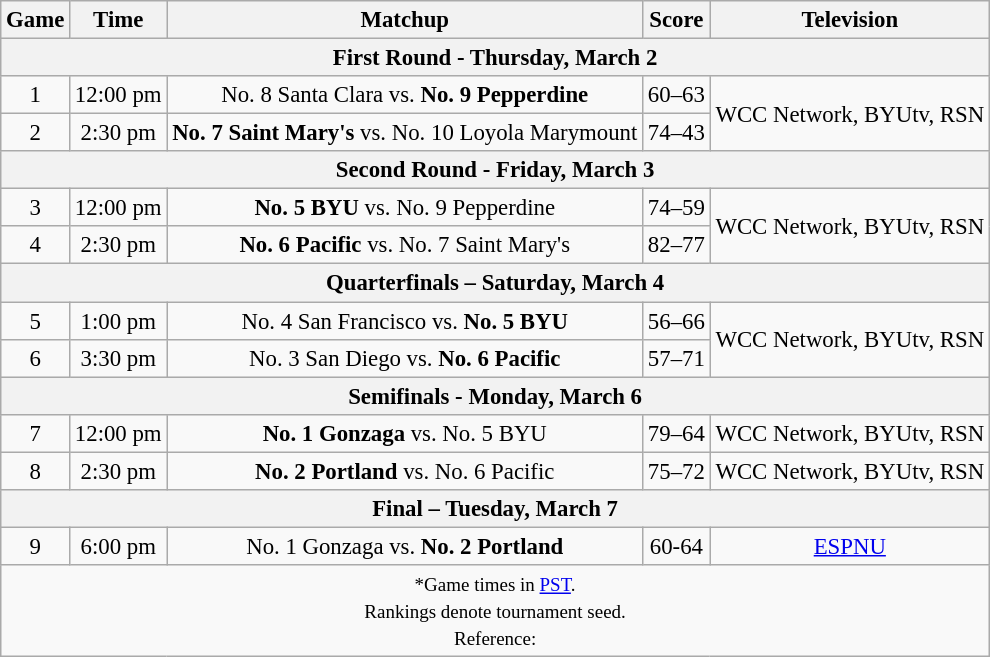<table class="wikitable" style="font-size: 95%;text-align:center">
<tr>
<th>Game</th>
<th>Time </th>
<th>Matchup</th>
<th>Score</th>
<th>Television</th>
</tr>
<tr>
<th colspan=5>First Round - Thursday, March 2</th>
</tr>
<tr>
<td>1</td>
<td>12:00 pm</td>
<td>No. 8 Santa Clara vs. <strong>No. 9 Pepperdine</strong></td>
<td>60–63</td>
<td rowspan=2>WCC Network, BYUtv, RSN</td>
</tr>
<tr>
<td>2</td>
<td>2:30 pm</td>
<td><strong>No. 7 Saint Mary's</strong> vs. No. 10 Loyola Marymount</td>
<td>74–43</td>
</tr>
<tr>
<th colspan=5>Second Round - Friday, March 3</th>
</tr>
<tr>
<td>3</td>
<td>12:00 pm</td>
<td><strong>No. 5 BYU</strong> vs. No. 9 Pepperdine</td>
<td>74–59</td>
<td rowspan=2>WCC Network, BYUtv, RSN</td>
</tr>
<tr>
<td>4</td>
<td>2:30 pm</td>
<td><strong>No. 6 Pacific</strong> vs. No. 7 Saint Mary's</td>
<td>82–77</td>
</tr>
<tr>
<th colspan=5>Quarterfinals – Saturday, March 4</th>
</tr>
<tr>
<td>5</td>
<td>1:00 pm</td>
<td>No. 4 San Francisco vs. <strong>No. 5 BYU</strong></td>
<td>56–66</td>
<td rowspan=2>WCC Network, BYUtv, RSN</td>
</tr>
<tr>
<td>6</td>
<td>3:30 pm</td>
<td>No. 3 San Diego vs. <strong>No. 6 Pacific</strong></td>
<td>57–71</td>
</tr>
<tr>
<th colspan=5>Semifinals - Monday, March 6</th>
</tr>
<tr>
<td>7</td>
<td>12:00 pm</td>
<td><strong>No. 1 Gonzaga</strong> vs. No. 5 BYU</td>
<td>79–64</td>
<td>WCC Network, BYUtv, RSN</td>
</tr>
<tr>
<td>8</td>
<td>2:30 pm</td>
<td><strong>No. 2 Portland</strong> vs. No. 6 Pacific</td>
<td>75–72</td>
<td>WCC Network, BYUtv, RSN</td>
</tr>
<tr>
<th colspan=5>Final – Tuesday, March 7</th>
</tr>
<tr>
<td>9</td>
<td>6:00 pm</td>
<td>No. 1 Gonzaga vs. <strong>No. 2 Portland</strong></td>
<td>60-64</td>
<td><a href='#'>ESPNU</a></td>
</tr>
<tr>
<td colspan=5><small>*Game times in <a href='#'>PST</a>.<br> Rankings denote tournament seed.<br>Reference:</small></td>
</tr>
</table>
